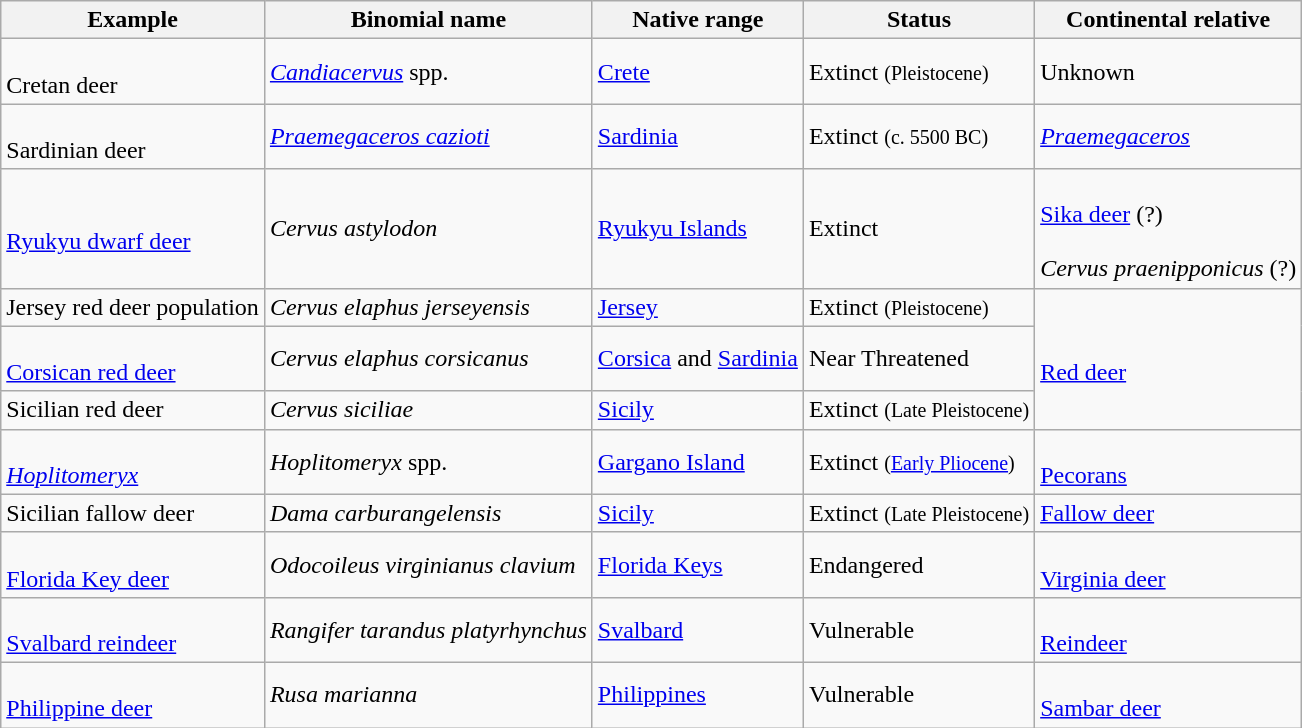<table class=wikitable>
<tr>
<th>Example</th>
<th>Binomial name</th>
<th>Native range</th>
<th>Status</th>
<th>Continental relative</th>
</tr>
<tr>
<td><br>Cretan deer</td>
<td><em><a href='#'>Candiacervus</a></em> spp.</td>
<td><a href='#'>Crete</a></td>
<td>Extinct <small>(Pleistocene)</small></td>
<td>Unknown</td>
</tr>
<tr>
<td><br>Sardinian deer</td>
<td><em><a href='#'>Praemegaceros cazioti</a></em></td>
<td><a href='#'>Sardinia</a></td>
<td>Extinct <small>(c. 5500 BC)</small></td>
<td><em><a href='#'>Praemegaceros</a></em></td>
</tr>
<tr>
<td><br> <a href='#'>Ryukyu dwarf deer</a></td>
<td><em>Cervus astylodon</em></td>
<td><a href='#'>Ryukyu Islands</a></td>
<td>Extinct</td>
<td><br><a href='#'>Sika deer</a> (?)<br><br><em>Cervus praenipponicus</em> (?)</td>
</tr>
<tr>
<td>Jersey red deer population</td>
<td><em>Cervus elaphus jerseyensis</em></td>
<td><a href='#'>Jersey</a></td>
<td>Extinct <small>(Pleistocene)</small></td>
<td rowspan="3"><br><a href='#'>Red deer</a></td>
</tr>
<tr>
<td><br><a href='#'>Corsican red deer</a></td>
<td><em>Cervus elaphus corsicanus</em></td>
<td><a href='#'>Corsica</a> and <a href='#'>Sardinia</a></td>
<td>Near Threatened</td>
</tr>
<tr>
<td>Sicilian red deer</td>
<td><em>Cervus siciliae</em></td>
<td><a href='#'>Sicily</a></td>
<td>Extinct <small>(Late Pleistocene)</small></td>
</tr>
<tr>
<td><br><em><a href='#'>Hoplitomeryx</a></em></td>
<td><em>Hoplitomeryx</em> spp.</td>
<td><a href='#'>Gargano Island</a></td>
<td>Extinct <small>(<a href='#'>Early Pliocene</a>)</small></td>
<td><br><a href='#'>Pecorans</a></td>
</tr>
<tr>
<td>Sicilian fallow deer</td>
<td><em>Dama carburangelensis</em></td>
<td><a href='#'>Sicily</a></td>
<td>Extinct <small>(Late Pleistocene)</small></td>
<td><a href='#'>Fallow deer</a></td>
</tr>
<tr>
<td><br><a href='#'>Florida Key deer</a></td>
<td><em>Odocoileus virginianus clavium</em></td>
<td><a href='#'>Florida Keys</a></td>
<td>Endangered</td>
<td><br><a href='#'>Virginia deer</a></td>
</tr>
<tr>
<td><br><a href='#'>Svalbard reindeer</a></td>
<td><em>Rangifer tarandus platyrhynchus</em></td>
<td><a href='#'>Svalbard</a></td>
<td>Vulnerable</td>
<td><br><a href='#'>Reindeer</a></td>
</tr>
<tr>
<td><br><a href='#'>Philippine deer</a></td>
<td><em>Rusa marianna</em></td>
<td><a href='#'>Philippines</a></td>
<td>Vulnerable</td>
<td><br><a href='#'>Sambar deer</a></td>
</tr>
</table>
